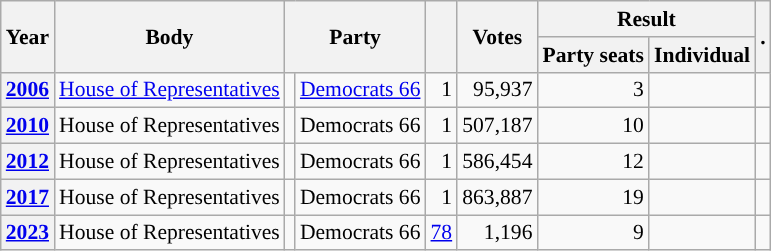<table class="wikitable plainrowheaders sortable" border=2 cellpadding=4 cellspacing=0 style="border: 1px #aaa solid; font-size: 90%; text-align:center;">
<tr>
<th scope="col" rowspan=2>Year</th>
<th scope="col" rowspan=2>Body</th>
<th scope="col" colspan=2 rowspan=2>Party</th>
<th scope="col" rowspan=2></th>
<th scope="col" rowspan=2>Votes</th>
<th scope="colgroup" colspan=2>Result</th>
<th scope="col" rowspan=2 class="unsortable">.</th>
</tr>
<tr>
<th scope="col">Party seats</th>
<th scope="col">Individual</th>
</tr>
<tr>
<th scope="row"><a href='#'>2006</a></th>
<td><a href='#'>House of Representatives</a></td>
<td style="background-color:"></td>
<td><a href='#'>Democrats 66</a></td>
<td style=text-align:right>1</td>
<td style=text-align:right>95,937</td>
<td style=text-align:right>3</td>
<td></td>
<td></td>
</tr>
<tr>
<th scope="row"><a href='#'>2010</a></th>
<td>House of Representatives</td>
<td style="background-color:"></td>
<td>Democrats 66</td>
<td style=text-align:right>1</td>
<td style=text-align:right>507,187</td>
<td style=text-align:right>10</td>
<td></td>
<td></td>
</tr>
<tr>
<th scope="row"><a href='#'>2012</a></th>
<td>House of Representatives</td>
<td style="background-color:"></td>
<td>Democrats 66</td>
<td style=text-align:right>1</td>
<td style=text-align:right>586,454</td>
<td style=text-align:right>12</td>
<td></td>
<td></td>
</tr>
<tr>
<th scope="row"><a href='#'>2017</a></th>
<td>House of Representatives</td>
<td style="background-color:"></td>
<td>Democrats 66</td>
<td style=text-align:right>1</td>
<td style=text-align:right>863,887</td>
<td style=text-align:right>19</td>
<td></td>
<td></td>
</tr>
<tr>
<th scope="row"><a href='#'>2023</a></th>
<td>House of Representatives</td>
<td style="background-color:"></td>
<td>Democrats 66</td>
<td style=text-align:right><a href='#'>78</a></td>
<td style=text-align:right>1,196</td>
<td style=text-align:right>9</td>
<td></td>
<td></td>
</tr>
</table>
